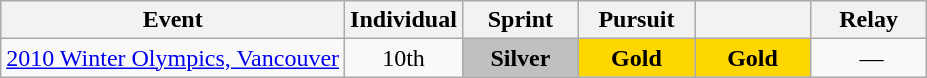<table class="wikitable" style="text-align: center;">
<tr ">
<th>Event</th>
<th>Individual</th>
<th>Sprint</th>
<th>Pursuit</th>
<th></th>
<th>Relay</th>
</tr>
<tr>
<td align=left><a href='#'>2010 Winter Olympics, Vancouver</a></td>
<td style="text-align:center; width:70px;">10th</td>
<td style="background:silver; width:70px;"><strong>Silver</strong></td>
<td style="background:gold; width:70px;"><strong>Gold</strong></td>
<td style="background:gold; width:70px;"><strong>Gold</strong></td>
<td style="width:70px;"> —</td>
</tr>
</table>
